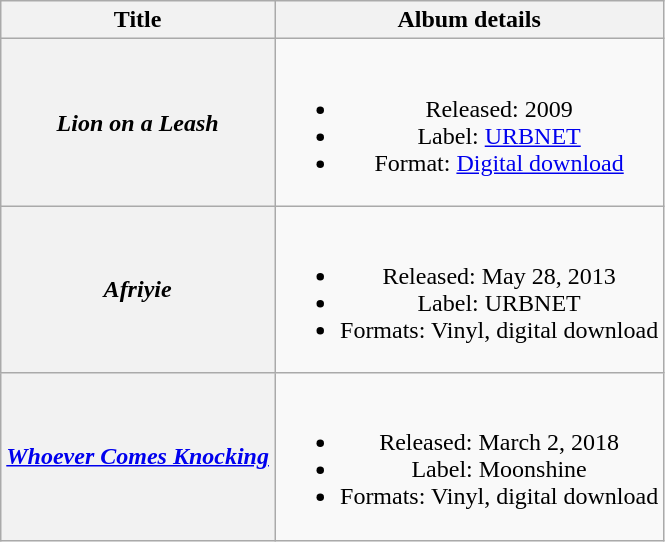<table class="wikitable plainrowheaders" style="text-align:center;">
<tr>
<th scope="col">Title</th>
<th scope="col">Album details</th>
</tr>
<tr>
<th scope="row"><em>Lion on a Leash</em></th>
<td><br><ul><li>Released: 2009</li><li>Label: <a href='#'>URBNET</a></li><li>Format: <a href='#'>Digital download</a></li></ul></td>
</tr>
<tr>
<th scope="row"><em>Afriyie</em></th>
<td><br><ul><li>Released: May 28, 2013</li><li>Label: URBNET</li><li>Formats: Vinyl, digital download</li></ul></td>
</tr>
<tr>
<th scope="row"><em><a href='#'>Whoever Comes Knocking</a></em></th>
<td><br><ul><li>Released: March 2, 2018</li><li>Label: Moonshine</li><li>Formats: Vinyl, digital download</li></ul></td>
</tr>
</table>
